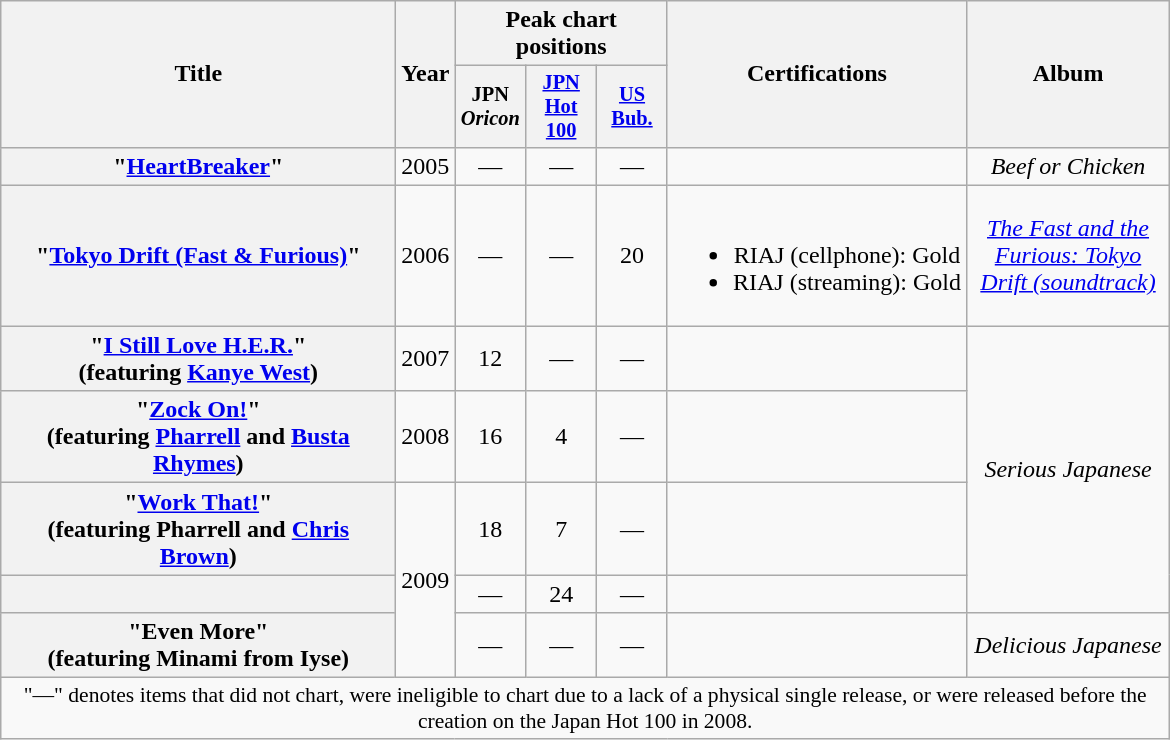<table class="wikitable plainrowheaders" style="text-align:center;">
<tr>
<th scope="col" rowspan="2" style="width:16em;">Title</th>
<th scope="col" rowspan="2" style="width:2em;">Year</th>
<th scope="col" colspan="3">Peak chart positions</th>
<th scope="col" rowspan="2" style="width:12em;">Certifications</th>
<th scope="col" rowspan="2" style="width:8em;">Album</th>
</tr>
<tr>
<th style="width:3em;font-size:85%">JPN <em>Oricon</em><br></th>
<th style="width:3em;font-size:85%"><a href='#'>JPN Hot 100</a><br></th>
<th style="width:3em;font-size:85%"><a href='#'>US Bub.</a><br></th>
</tr>
<tr>
<th scope="row">"<a href='#'>HeartBreaker</a>"</th>
<td>2005</td>
<td>—</td>
<td>—</td>
<td>—</td>
<td></td>
<td><em>Beef or Chicken</em></td>
</tr>
<tr>
<th scope="row">"<a href='#'>Tokyo Drift (Fast & Furious)</a>"</th>
<td>2006</td>
<td>—</td>
<td>—</td>
<td>20</td>
<td><br><ul><li>RIAJ <span>(cellphone)</span>: Gold</li><li>RIAJ <span>(streaming)</span>: Gold</li></ul></td>
<td><em><a href='#'>The Fast and the Furious: Tokyo Drift (soundtrack)</a></em></td>
</tr>
<tr>
<th scope="row">"<a href='#'>I Still Love H.E.R.</a>"<br><span>(featuring <a href='#'>Kanye West</a>)</span></th>
<td>2007</td>
<td>12</td>
<td>—</td>
<td>—</td>
<td></td>
<td rowspan="4"><em>Serious Japanese</em></td>
</tr>
<tr>
<th scope="row">"<a href='#'>Zock On!</a>"<br><span>(featuring <a href='#'>Pharrell</a> and <a href='#'>Busta Rhymes</a>)</span></th>
<td>2008</td>
<td>16</td>
<td>4</td>
<td>—</td>
<td></td>
</tr>
<tr>
<th scope="row">"<a href='#'>Work That!</a>"<br><span>(featuring Pharrell and <a href='#'>Chris Brown</a>)</span></th>
<td rowspan="3">2009</td>
<td>18</td>
<td>7</td>
<td>—</td>
<td></td>
</tr>
<tr>
<th scope="row"></th>
<td>—</td>
<td>24</td>
<td>—</td>
<td></td>
</tr>
<tr>
<th scope="row">"Even More"<br><span>(featuring Minami from Iyse)</span></th>
<td>—</td>
<td>—</td>
<td>—</td>
<td></td>
<td><em>Delicious Japanese</em></td>
</tr>
<tr>
<td colspan="7" align="center" style="font-size:90%;">"—" denotes items that did not chart, were ineligible to chart due to a lack of a physical single release, or were released before the creation on the Japan Hot 100 in 2008.</td>
</tr>
</table>
